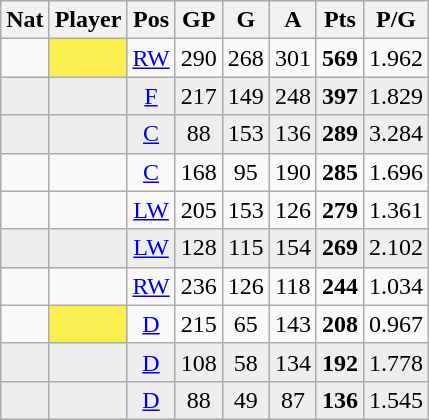<table class="wikitable sortable">
<tr>
<th>Nat</th>
<th>Player</th>
<th>Pos</th>
<th>GP</th>
<th>G</th>
<th>A</th>
<th>Pts</th>
<th>P/G</th>
</tr>
<tr align="center">
<td></td>
<td align="left" bgcolor="#FBEE4F"></td>
<td><a href='#'>RW</a></td>
<td>290</td>
<td>268</td>
<td>301</td>
<td><strong>569</strong></td>
<td>1.962</td>
</tr>
<tr align="center" bgcolor="#eeeeee">
<td></td>
<td align="left"></td>
<td><a href='#'>F</a></td>
<td>217</td>
<td>149</td>
<td>248</td>
<td><strong>397</strong></td>
<td>1.829</td>
</tr>
<tr align="center" bgcolor="#eeeeee">
<td></td>
<td align="left"></td>
<td><a href='#'>C</a></td>
<td>88</td>
<td>153</td>
<td>136</td>
<td><strong>289</strong></td>
<td>3.284</td>
</tr>
<tr align="center">
<td></td>
<td align="left"></td>
<td><a href='#'>C</a></td>
<td>168</td>
<td>95</td>
<td>190</td>
<td><strong>285</strong></td>
<td>1.696</td>
</tr>
<tr align="center">
<td></td>
<td align="left"></td>
<td><a href='#'>LW</a></td>
<td>205</td>
<td>153</td>
<td>126</td>
<td><strong>279</strong></td>
<td>1.361</td>
</tr>
<tr align="center" bgcolor="#eeeeee">
<td></td>
<td align="left"></td>
<td><a href='#'>LW</a></td>
<td>128</td>
<td>115</td>
<td>154</td>
<td><strong>269</strong></td>
<td>2.102</td>
</tr>
<tr align="center">
<td></td>
<td align="left"></td>
<td><a href='#'>RW</a></td>
<td>236</td>
<td>126</td>
<td>118</td>
<td><strong>244</strong></td>
<td>1.034</td>
</tr>
<tr align="center">
<td></td>
<td align="left" bgcolor="#FBEE4F"></td>
<td><a href='#'>D</a></td>
<td>215</td>
<td>65</td>
<td>143</td>
<td><strong>208</strong></td>
<td>0.967</td>
</tr>
<tr align="center" bgcolor="#eeeeee">
<td></td>
<td align="left"></td>
<td><a href='#'>D</a></td>
<td>108</td>
<td>58</td>
<td>134</td>
<td><strong>192</strong></td>
<td>1.778</td>
</tr>
<tr align="center" bgcolor="#eeeeee">
<td></td>
<td align="left"></td>
<td><a href='#'>D</a></td>
<td>88</td>
<td>49</td>
<td>87</td>
<td><strong>136</strong></td>
<td>1.545</td>
</tr>
</table>
